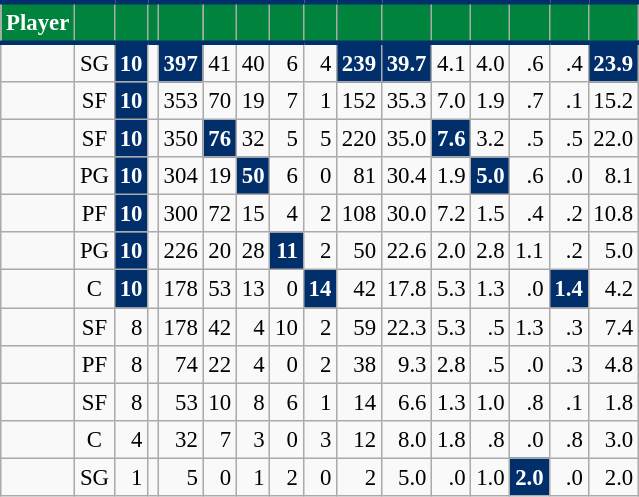<table class="wikitable sortable" style="font-size: 95%; text-align:right;">
<tr>
<th style="background:#00843D; color:#FFFFFF; border-top:#002F6C 3px solid; border-bottom:#002F6C 3px solid;">Player</th>
<th style="background:#00843D; color:#FFFFFF; border-top:#002F6C 3px solid; border-bottom:#002F6C 3px solid;"></th>
<th style="background:#00843D; color:#FFFFFF; border-top:#002F6C 3px solid; border-bottom:#002F6C 3px solid;"></th>
<th style="background:#00843D; color:#FFFFFF; border-top:#002F6C 3px solid; border-bottom:#002F6C 3px solid;"></th>
<th style="background:#00843D; color:#FFFFFF; border-top:#002F6C 3px solid; border-bottom:#002F6C 3px solid;"></th>
<th style="background:#00843D; color:#FFFFFF; border-top:#002F6C 3px solid; border-bottom:#002F6C 3px solid;"></th>
<th style="background:#00843D; color:#FFFFFF; border-top:#002F6C 3px solid; border-bottom:#002F6C 3px solid;"></th>
<th style="background:#00843D; color:#FFFFFF; border-top:#002F6C 3px solid; border-bottom:#002F6C 3px solid;"></th>
<th style="background:#00843D; color:#FFFFFF; border-top:#002F6C 3px solid; border-bottom:#002F6C 3px solid;"></th>
<th style="background:#00843D; color:#FFFFFF; border-top:#002F6C 3px solid; border-bottom:#002F6C 3px solid;"></th>
<th style="background:#00843D; color:#FFFFFF; border-top:#002F6C 3px solid; border-bottom:#002F6C 3px solid;"></th>
<th style="background:#00843D; color:#FFFFFF; border-top:#002F6C 3px solid; border-bottom:#002F6C 3px solid;"></th>
<th style="background:#00843D; color:#FFFFFF; border-top:#002F6C 3px solid; border-bottom:#002F6C 3px solid;"></th>
<th style="background:#00843D; color:#FFFFFF; border-top:#002F6C 3px solid; border-bottom:#002F6C 3px solid;"></th>
<th style="background:#00843D; color:#FFFFFF; border-top:#002F6C 3px solid; border-bottom:#002F6C 3px solid;"></th>
<th style="background:#00843D; color:#FFFFFF; border-top:#002F6C 3px solid; border-bottom:#002F6C 3px solid;"></th>
</tr>
<tr>
<td style="text-align:left;"></td>
<td style="text-align:center;">SG</td>
<td style="background:#002F6C; color:#FFFFFF;"><strong>10</strong></td>
<td></td>
<td style="background:#002F6C; color:#FFFFFF;"><strong>397</strong></td>
<td>41</td>
<td>40</td>
<td>6</td>
<td>4</td>
<td style="background:#002F6C; color:#FFFFFF;"><strong>239</strong></td>
<td style="background:#002F6C; color:#FFFFFF;"><strong>39.7</strong></td>
<td>4.1</td>
<td>4.0</td>
<td>.6</td>
<td>.4</td>
<td style="background:#002F6C; color:#FFFFFF;"><strong>23.9</strong></td>
</tr>
<tr>
<td style="text-align:left;"></td>
<td style="text-align:center;">SF</td>
<td style="background:#002F6C; color:#FFFFFF;"><strong>10</strong></td>
<td></td>
<td>353</td>
<td>70</td>
<td>19</td>
<td>7</td>
<td>1</td>
<td>152</td>
<td>35.3</td>
<td>7.0</td>
<td>1.9</td>
<td>.7</td>
<td>.1</td>
<td>15.2</td>
</tr>
<tr>
<td style="text-align:left;"></td>
<td style="text-align:center;">SF</td>
<td style="background:#002F6C; color:#FFFFFF;"><strong>10</strong></td>
<td></td>
<td>350</td>
<td style="background:#002F6C; color:#FFFFFF;"><strong>76</strong></td>
<td>32</td>
<td>5</td>
<td>5</td>
<td>220</td>
<td>35.0</td>
<td style="background:#002F6C; color:#FFFFFF;"><strong>7.6</strong></td>
<td>3.2</td>
<td>.5</td>
<td>.5</td>
<td>22.0</td>
</tr>
<tr>
<td style="text-align:left;"></td>
<td style="text-align:center;">PG</td>
<td style="background:#002F6C; color:#FFFFFF;"><strong>10</strong></td>
<td></td>
<td>304</td>
<td>19</td>
<td style="background:#002F6C; color:#FFFFFF;"><strong>50</strong></td>
<td>6</td>
<td>0</td>
<td>81</td>
<td>30.4</td>
<td>1.9</td>
<td style="background:#002F6C; color:#FFFFFF;"><strong>5.0</strong></td>
<td>.6</td>
<td>.0</td>
<td>8.1</td>
</tr>
<tr>
<td style="text-align:left;"></td>
<td style="text-align:center;">PF</td>
<td style="background:#002F6C; color:#FFFFFF;"><strong>10</strong></td>
<td></td>
<td>300</td>
<td>72</td>
<td>15</td>
<td>4</td>
<td>2</td>
<td>108</td>
<td>30.0</td>
<td>7.2</td>
<td>1.5</td>
<td>.4</td>
<td>.2</td>
<td>10.8</td>
</tr>
<tr>
<td style="text-align:left;"></td>
<td style="text-align:center;">PG</td>
<td style="background:#002F6C; color:#FFFFFF;"><strong>10</strong></td>
<td></td>
<td>226</td>
<td>20</td>
<td>28</td>
<td style="background:#002F6C; color:#FFFFFF;"><strong>11</strong></td>
<td>2</td>
<td>50</td>
<td>22.6</td>
<td>2.0</td>
<td>2.8</td>
<td>1.1</td>
<td>.2</td>
<td>5.0</td>
</tr>
<tr>
<td style="text-align:left;"></td>
<td style="text-align:center;">C</td>
<td style="background:#002F6C; color:#FFFFFF;"><strong>10</strong></td>
<td></td>
<td>178</td>
<td>53</td>
<td>13</td>
<td>0</td>
<td style="background:#002F6C; color:#FFFFFF;"><strong>14</strong></td>
<td>42</td>
<td>17.8</td>
<td>5.3</td>
<td>1.3</td>
<td>.0</td>
<td style="background:#002F6C; color:#FFFFFF;"><strong>1.4</strong></td>
<td>4.2</td>
</tr>
<tr>
<td style="text-align:left;"></td>
<td style="text-align:center;">SF</td>
<td>8</td>
<td></td>
<td>178</td>
<td>42</td>
<td>4</td>
<td>10</td>
<td>2</td>
<td>59</td>
<td>22.3</td>
<td>5.3</td>
<td>.5</td>
<td>1.3</td>
<td>.3</td>
<td>7.4</td>
</tr>
<tr>
<td style="text-align:left;"></td>
<td style="text-align:center;">PF</td>
<td>8</td>
<td></td>
<td>74</td>
<td>22</td>
<td>4</td>
<td>0</td>
<td>2</td>
<td>38</td>
<td>9.3</td>
<td>2.8</td>
<td>.5</td>
<td>.0</td>
<td>.3</td>
<td>4.8</td>
</tr>
<tr>
<td style="text-align:left;"></td>
<td style="text-align:center;">SF</td>
<td>8</td>
<td></td>
<td>53</td>
<td>10</td>
<td>8</td>
<td>6</td>
<td>1</td>
<td>14</td>
<td>6.6</td>
<td>1.3</td>
<td>1.0</td>
<td>.8</td>
<td>.1</td>
<td>1.8</td>
</tr>
<tr>
<td style="text-align:left;"></td>
<td style="text-align:center;">C</td>
<td>4</td>
<td></td>
<td>32</td>
<td>7</td>
<td>3</td>
<td>0</td>
<td>3</td>
<td>12</td>
<td>8.0</td>
<td>1.8</td>
<td>.8</td>
<td>.0</td>
<td>.8</td>
<td>3.0</td>
</tr>
<tr>
<td style="text-align:left;"></td>
<td style="text-align:center;">SG</td>
<td>1</td>
<td></td>
<td>5</td>
<td>0</td>
<td>1</td>
<td>2</td>
<td>0</td>
<td>2</td>
<td>5.0</td>
<td>.0</td>
<td>1.0</td>
<td style="background:#002F6C; color:#FFFFFF;"><strong>2.0</strong></td>
<td>.0</td>
<td>2.0</td>
</tr>
</table>
